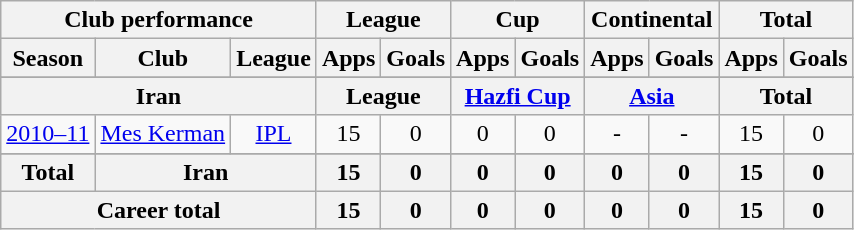<table class="wikitable" style="text-align:center">
<tr>
<th colspan=3>Club performance</th>
<th colspan=2>League</th>
<th colspan=2>Cup</th>
<th colspan=2>Continental</th>
<th colspan=2>Total</th>
</tr>
<tr>
<th>Season</th>
<th>Club</th>
<th>League</th>
<th>Apps</th>
<th>Goals</th>
<th>Apps</th>
<th>Goals</th>
<th>Apps</th>
<th>Goals</th>
<th>Apps</th>
<th>Goals</th>
</tr>
<tr>
</tr>
<tr>
<th colspan=3>Iran</th>
<th colspan=2>League</th>
<th colspan=2><a href='#'>Hazfi Cup</a></th>
<th colspan=2><a href='#'>Asia</a></th>
<th colspan=2>Total</th>
</tr>
<tr>
<td><a href='#'>2010–11</a></td>
<td rowspan="1"><a href='#'>Mes Kerman</a></td>
<td rowspan="1"><a href='#'>IPL</a></td>
<td>15</td>
<td>0</td>
<td>0</td>
<td>0</td>
<td>-</td>
<td>-</td>
<td>15</td>
<td>0</td>
</tr>
<tr>
</tr>
<tr>
<th rowspan=1>Total</th>
<th colspan=2>Iran</th>
<th>15</th>
<th>0</th>
<th>0</th>
<th>0</th>
<th>0</th>
<th>0</th>
<th>15</th>
<th>0</th>
</tr>
<tr>
<th colspan=3>Career total</th>
<th>15</th>
<th>0</th>
<th>0</th>
<th>0</th>
<th>0</th>
<th>0</th>
<th>15</th>
<th>0</th>
</tr>
</table>
